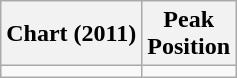<table class="wikitable">
<tr>
<th align="left">Chart (2011)</th>
<th align="left">Peak<br>Position</th>
</tr>
<tr>
<td></td>
</tr>
</table>
